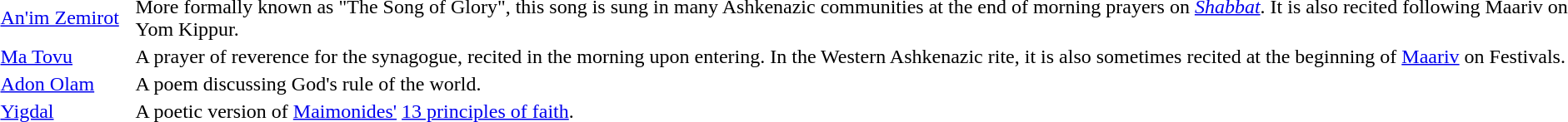<table>
<tr>
<td><a href='#'>An'im Zemirot</a></td>
<td style="direction:rtl"></td>
<td>More formally known as "The Song of Glory", this song is sung in many Ashkenazic communities at the end of morning prayers on <em><a href='#'>Shabbat</a></em>. It is also recited following Maariv on Yom Kippur.</td>
</tr>
<tr>
<td width="100px"><a href='#'>Ma Tovu</a></td>
<td style="direction:rtl"></td>
<td>A prayer of reverence for the synagogue, recited in the morning upon entering. In the Western Ashkenazic rite, it is also sometimes recited at the beginning of <a href='#'>Maariv</a> on Festivals.</td>
</tr>
<tr>
<td><a href='#'>Adon Olam</a></td>
<td style="direction:rtl"></td>
<td>A poem discussing God's rule of the world.</td>
</tr>
<tr>
<td width="100px"><a href='#'>Yigdal</a></td>
<td style="direction:rtl"></td>
<td>A poetic version of <a href='#'>Maimonides'</a> <a href='#'>13 principles of faith</a>.</td>
</tr>
</table>
